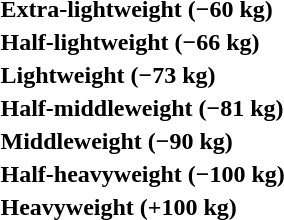<table>
<tr>
<th rowspan=2 style="text-align:left;">Extra-lightweight (−60 kg)</th>
<td rowspan=2></td>
<td rowspan=2></td>
<td></td>
</tr>
<tr>
<td></td>
</tr>
<tr>
<th rowspan=2 style="text-align:left;">Half-lightweight (−66 kg)</th>
<td rowspan=2></td>
<td rowspan=2></td>
<td></td>
</tr>
<tr>
<td></td>
</tr>
<tr>
<th rowspan=2 style="text-align:left;">Lightweight (−73 kg)</th>
<td rowspan=2></td>
<td rowspan=2></td>
<td></td>
</tr>
<tr>
<td></td>
</tr>
<tr>
<th rowspan=2 style="text-align:left;">Half-middleweight (−81 kg)</th>
<td rowspan=2></td>
<td rowspan=2></td>
<td></td>
</tr>
<tr>
<td></td>
</tr>
<tr>
<th rowspan=2 style="text-align:left;">Middleweight (−90 kg)</th>
<td rowspan=2></td>
<td rowspan=2></td>
<td></td>
</tr>
<tr>
<td></td>
</tr>
<tr>
<th rowspan=2 style="text-align:left;">Half-heavyweight (−100 kg)</th>
<td rowspan=2></td>
<td rowspan=2></td>
<td></td>
</tr>
<tr>
<td></td>
</tr>
<tr>
<th rowspan=2 style="text-align:left;">Heavyweight (+100 kg)</th>
<td rowspan=2></td>
<td rowspan=2></td>
<td></td>
</tr>
<tr>
<td></td>
</tr>
</table>
